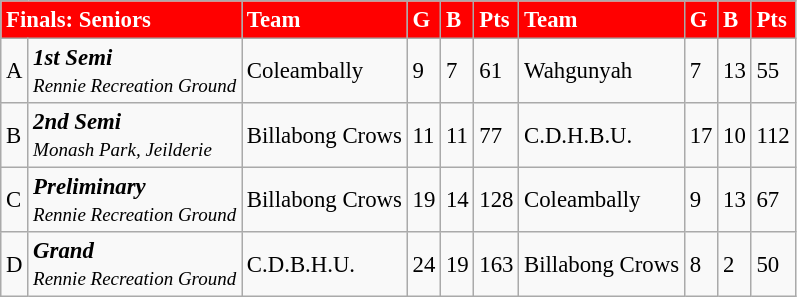<table style="font-size: 95%; text-align: left;" class="wikitable">
<tr>
<td colspan="2" bgcolor="Red" div style="color:White"><strong>Finals: Seniors</strong></td>
<td bgcolor="Red" div style="color:White"><strong>Team</strong></td>
<td bgcolor="Red" div style="color:White"><strong>G</strong></td>
<td bgcolor="Red" div style="color:White"><strong>B</strong></td>
<td bgcolor="Red" div style="color:White"><strong>Pts</strong></td>
<td bgcolor="Red" div style="color:White"><strong>Team</strong></td>
<td bgcolor="Red" div style="color:White"><strong>G</strong></td>
<td bgcolor="Red" div style="color:White"><strong>B</strong></td>
<td bgcolor="Red" div style="color:White"><strong>Pts</strong></td>
</tr>
<tr>
<td>A</td>
<td><strong><em>1st Semi</em></strong><br><small><em>Rennie Recreation Ground</em></small></td>
<td>Coleambally</td>
<td>9</td>
<td>7</td>
<td>61</td>
<td>Wahgunyah</td>
<td>7</td>
<td>13</td>
<td>55</td>
</tr>
<tr>
<td>B</td>
<td><strong><em>2nd Semi</em></strong><br><small><em>Monash Park, Jeilderie</em></small></td>
<td>Billabong Crows</td>
<td>11</td>
<td>11</td>
<td>77</td>
<td>C.D.H.B.U.</td>
<td>17</td>
<td>10</td>
<td>112</td>
</tr>
<tr>
<td>C</td>
<td><strong><em>Preliminary</em></strong><br><small><em>Rennie Recreation Ground</em></small></td>
<td>Billabong Crows</td>
<td>19</td>
<td>14</td>
<td>128</td>
<td>Coleambally</td>
<td>9</td>
<td>13</td>
<td>67</td>
</tr>
<tr>
<td>D</td>
<td><strong><em>Grand</em></strong><br><small><em>Rennie Recreation Ground</em></small></td>
<td>C.D.B.H.U.</td>
<td>24</td>
<td>19</td>
<td>163</td>
<td>Billabong Crows</td>
<td>8</td>
<td>2</td>
<td>50</td>
</tr>
</table>
